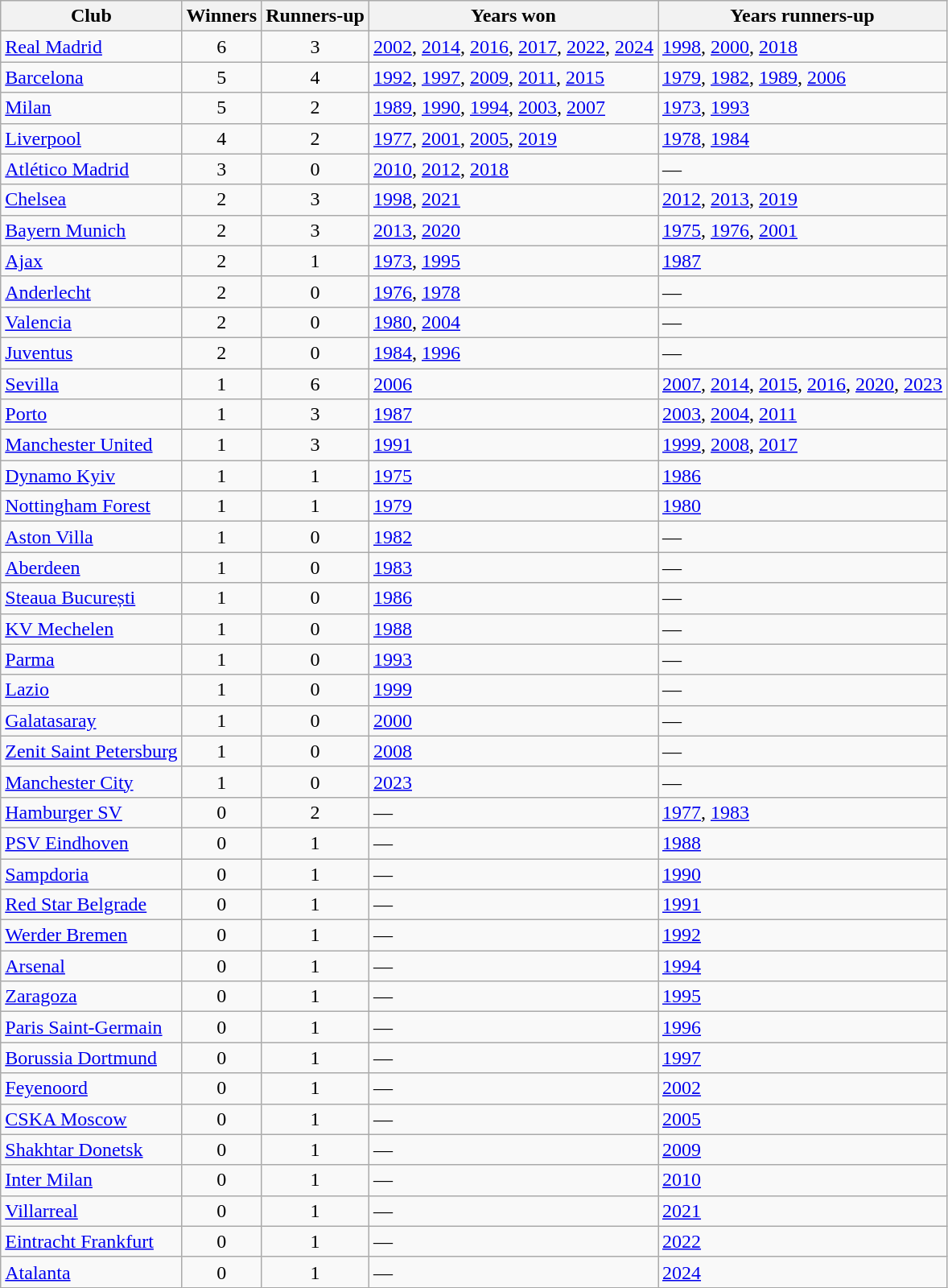<table class="wikitable sortable">
<tr>
<th>Club</th>
<th>Winners</th>
<th>Runners-up</th>
<th class="unsortable">Years won</th>
<th class="unsortable">Years runners-up</th>
</tr>
<tr>
<td> <a href='#'>Real Madrid</a></td>
<td align=center>6</td>
<td align=center>3</td>
<td><a href='#'>2002</a>, <a href='#'>2014</a>, <a href='#'>2016</a>, <a href='#'>2017</a>, <a href='#'>2022</a>, <a href='#'>2024</a></td>
<td><a href='#'>1998</a>, <a href='#'>2000</a>, <a href='#'>2018</a></td>
</tr>
<tr>
<td> <a href='#'>Barcelona</a></td>
<td align=center>5</td>
<td align=center>4</td>
<td><a href='#'>1992</a>, <a href='#'>1997</a>, <a href='#'>2009</a>, <a href='#'>2011</a>, <a href='#'>2015</a></td>
<td><a href='#'>1979</a>, <a href='#'>1982</a>, <a href='#'>1989</a>, <a href='#'>2006</a></td>
</tr>
<tr>
<td> <a href='#'>Milan</a></td>
<td align=center>5</td>
<td align=center>2</td>
<td><a href='#'>1989</a>, <a href='#'>1990</a>, <a href='#'>1994</a>, <a href='#'>2003</a>, <a href='#'>2007</a></td>
<td><a href='#'>1973</a>, <a href='#'>1993</a></td>
</tr>
<tr>
<td> <a href='#'>Liverpool</a></td>
<td align=center>4</td>
<td align=center>2</td>
<td><a href='#'>1977</a>, <a href='#'>2001</a>, <a href='#'>2005</a>, <a href='#'>2019</a></td>
<td><a href='#'>1978</a>, <a href='#'>1984</a></td>
</tr>
<tr>
<td> <a href='#'>Atlético Madrid</a></td>
<td align=center>3</td>
<td align=center>0</td>
<td><a href='#'>2010</a>, <a href='#'>2012</a>, <a href='#'>2018</a></td>
<td>—</td>
</tr>
<tr>
<td> <a href='#'>Chelsea</a></td>
<td align="center">2</td>
<td align="center">3</td>
<td><a href='#'>1998</a>, <a href='#'>2021</a></td>
<td><a href='#'>2012</a>, <a href='#'>2013</a>, <a href='#'>2019</a></td>
</tr>
<tr>
<td> <a href='#'>Bayern Munich</a></td>
<td align=center>2</td>
<td align=center>3</td>
<td><a href='#'>2013</a>, <a href='#'>2020</a></td>
<td><a href='#'>1975</a>, <a href='#'>1976</a>, <a href='#'>2001</a></td>
</tr>
<tr>
<td> <a href='#'>Ajax</a></td>
<td align=center>2</td>
<td align=center>1</td>
<td><a href='#'>1973</a>, <a href='#'>1995</a></td>
<td><a href='#'>1987</a></td>
</tr>
<tr>
<td> <a href='#'>Anderlecht</a></td>
<td align=center>2</td>
<td align=center>0</td>
<td><a href='#'>1976</a>, <a href='#'>1978</a></td>
<td>—</td>
</tr>
<tr>
<td> <a href='#'>Valencia</a></td>
<td align="center">2</td>
<td align="center">0</td>
<td><a href='#'>1980</a>, <a href='#'>2004</a></td>
<td>—</td>
</tr>
<tr>
<td> <a href='#'>Juventus</a></td>
<td align="center">2</td>
<td align="center">0</td>
<td><a href='#'>1984</a>, <a href='#'>1996</a></td>
<td>—</td>
</tr>
<tr>
<td> <a href='#'>Sevilla</a></td>
<td align=center>1</td>
<td align=center>6</td>
<td><a href='#'>2006</a></td>
<td><a href='#'>2007</a>, <a href='#'>2014</a>, <a href='#'>2015</a>, <a href='#'>2016</a>, <a href='#'>2020</a>, <a href='#'>2023</a></td>
</tr>
<tr>
<td> <a href='#'>Porto</a></td>
<td align=center>1</td>
<td align=center>3</td>
<td><a href='#'>1987</a></td>
<td><a href='#'>2003</a>, <a href='#'>2004</a>, <a href='#'>2011</a></td>
</tr>
<tr>
<td> <a href='#'>Manchester United</a></td>
<td align="center">1</td>
<td align="center">3</td>
<td><a href='#'>1991</a></td>
<td><a href='#'>1999</a>, <a href='#'>2008</a>, <a href='#'>2017</a></td>
</tr>
<tr>
<td> <a href='#'>Dynamo Kyiv</a></td>
<td align=center>1</td>
<td align=center>1</td>
<td><a href='#'>1975</a></td>
<td><a href='#'>1986</a></td>
</tr>
<tr>
<td> <a href='#'>Nottingham Forest</a></td>
<td align=center>1</td>
<td align=center>1</td>
<td><a href='#'>1979</a></td>
<td><a href='#'>1980</a></td>
</tr>
<tr>
<td> <a href='#'>Aston Villa</a></td>
<td align=center>1</td>
<td align=center>0</td>
<td><a href='#'>1982</a></td>
<td>—</td>
</tr>
<tr>
<td> <a href='#'>Aberdeen</a></td>
<td align=center>1</td>
<td align=center>0</td>
<td><a href='#'>1983</a></td>
<td>—</td>
</tr>
<tr>
<td> <a href='#'>Steaua București</a></td>
<td align=center>1</td>
<td align=center>0</td>
<td><a href='#'>1986</a></td>
<td>—</td>
</tr>
<tr>
<td> <a href='#'>KV Mechelen</a></td>
<td align=center>1</td>
<td align=center>0</td>
<td><a href='#'>1988</a></td>
<td>—</td>
</tr>
<tr>
<td> <a href='#'>Parma</a></td>
<td align=center>1</td>
<td align=center>0</td>
<td><a href='#'>1993</a></td>
<td>—</td>
</tr>
<tr>
<td> <a href='#'>Lazio</a></td>
<td align=center>1</td>
<td align=center>0</td>
<td><a href='#'>1999</a></td>
<td>—</td>
</tr>
<tr>
<td> <a href='#'>Galatasaray</a></td>
<td align=center>1</td>
<td align=center>0</td>
<td><a href='#'>2000</a></td>
<td>—</td>
</tr>
<tr>
<td> <a href='#'>Zenit Saint Petersburg</a></td>
<td align=center>1</td>
<td align=center>0</td>
<td><a href='#'>2008</a></td>
<td>—</td>
</tr>
<tr>
<td> <a href='#'>Manchester City</a></td>
<td align=center>1</td>
<td align=center>0</td>
<td><a href='#'>2023</a></td>
<td>—</td>
</tr>
<tr>
<td> <a href='#'>Hamburger SV</a></td>
<td align=center>0</td>
<td align=center>2</td>
<td>—</td>
<td><a href='#'>1977</a>, <a href='#'>1983</a></td>
</tr>
<tr>
<td> <a href='#'>PSV Eindhoven</a></td>
<td align=center>0</td>
<td align=center>1</td>
<td>—</td>
<td><a href='#'>1988</a></td>
</tr>
<tr>
<td> <a href='#'>Sampdoria</a></td>
<td align=center>0</td>
<td align=center>1</td>
<td>—</td>
<td><a href='#'>1990</a></td>
</tr>
<tr>
<td> <a href='#'>Red Star Belgrade</a></td>
<td align=center>0</td>
<td align=center>1</td>
<td>—</td>
<td><a href='#'>1991</a></td>
</tr>
<tr>
<td> <a href='#'>Werder Bremen</a></td>
<td align=center>0</td>
<td align=center>1</td>
<td>—</td>
<td><a href='#'>1992</a></td>
</tr>
<tr>
<td> <a href='#'>Arsenal</a></td>
<td align=center>0</td>
<td align=center>1</td>
<td>—</td>
<td><a href='#'>1994</a></td>
</tr>
<tr>
<td> <a href='#'>Zaragoza</a></td>
<td align=center>0</td>
<td align=center>1</td>
<td>—</td>
<td><a href='#'>1995</a></td>
</tr>
<tr>
<td> <a href='#'>Paris Saint-Germain</a></td>
<td align=center>0</td>
<td align=center>1</td>
<td>—</td>
<td><a href='#'>1996</a></td>
</tr>
<tr>
<td> <a href='#'>Borussia Dortmund</a></td>
<td align=center>0</td>
<td align=center>1</td>
<td>—</td>
<td><a href='#'>1997</a></td>
</tr>
<tr>
<td> <a href='#'>Feyenoord</a></td>
<td align=center>0</td>
<td align=center>1</td>
<td>—</td>
<td><a href='#'>2002</a></td>
</tr>
<tr>
<td> <a href='#'>CSKA Moscow</a></td>
<td align=center>0</td>
<td align=center>1</td>
<td>—</td>
<td><a href='#'>2005</a></td>
</tr>
<tr>
<td> <a href='#'>Shakhtar Donetsk</a></td>
<td align=center>0</td>
<td align=center>1</td>
<td>—</td>
<td><a href='#'>2009</a></td>
</tr>
<tr>
<td> <a href='#'>Inter Milan</a></td>
<td align=center>0</td>
<td align=center>1</td>
<td>—</td>
<td><a href='#'>2010</a></td>
</tr>
<tr>
<td> <a href='#'>Villarreal</a></td>
<td align=center>0</td>
<td align=center>1</td>
<td>—</td>
<td><a href='#'>2021</a></td>
</tr>
<tr>
<td> <a href='#'>Eintracht Frankfurt</a></td>
<td align=center>0</td>
<td align=center>1</td>
<td>—</td>
<td><a href='#'>2022</a></td>
</tr>
<tr>
<td> <a href='#'>Atalanta</a></td>
<td align=center>0</td>
<td align=center>1</td>
<td>—</td>
<td><a href='#'>2024</a></td>
</tr>
</table>
